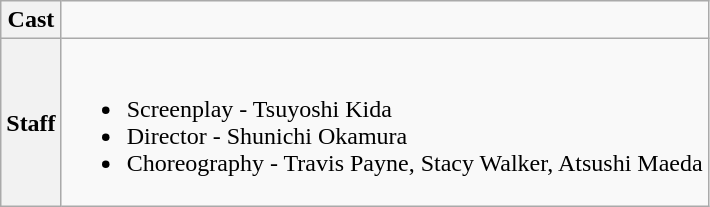<table class="wikitable">
<tr>
<th>Cast</th>
<td></td>
</tr>
<tr>
<th>Staff</th>
<td><br><ul><li>Screenplay - Tsuyoshi Kida</li><li>Director - Shunichi Okamura</li><li>Choreography - Travis Payne, Stacy Walker, Atsushi Maeda</li></ul></td>
</tr>
</table>
